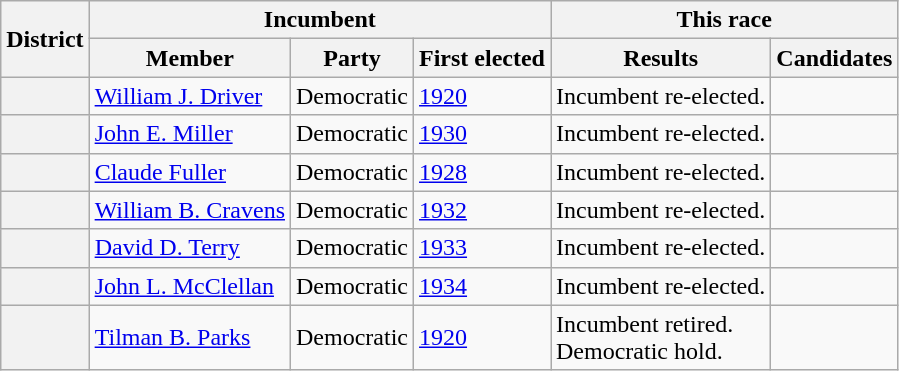<table class=wikitable>
<tr>
<th rowspan=2>District</th>
<th colspan=3>Incumbent</th>
<th colspan=2>This race</th>
</tr>
<tr>
<th>Member</th>
<th>Party</th>
<th>First elected</th>
<th>Results</th>
<th>Candidates</th>
</tr>
<tr>
<th></th>
<td><a href='#'>William J. Driver</a></td>
<td>Democratic</td>
<td><a href='#'>1920</a></td>
<td>Incumbent re-elected.</td>
<td nowrap></td>
</tr>
<tr>
<th></th>
<td><a href='#'>John E. Miller</a></td>
<td>Democratic</td>
<td><a href='#'>1930</a></td>
<td>Incumbent re-elected.</td>
<td nowrap></td>
</tr>
<tr>
<th></th>
<td><a href='#'>Claude Fuller</a></td>
<td>Democratic</td>
<td><a href='#'>1928</a></td>
<td>Incumbent re-elected.</td>
<td nowrap></td>
</tr>
<tr>
<th></th>
<td><a href='#'>William B. Cravens</a></td>
<td>Democratic</td>
<td><a href='#'>1932</a></td>
<td>Incumbent re-elected.</td>
<td nowrap></td>
</tr>
<tr>
<th></th>
<td><a href='#'>David D. Terry</a></td>
<td>Democratic</td>
<td><a href='#'>1933 </a></td>
<td>Incumbent re-elected.</td>
<td nowrap></td>
</tr>
<tr>
<th></th>
<td><a href='#'>John L. McClellan</a></td>
<td>Democratic</td>
<td><a href='#'>1934</a></td>
<td>Incumbent re-elected.</td>
<td nowrap></td>
</tr>
<tr>
<th></th>
<td><a href='#'>Tilman B. Parks</a></td>
<td>Democratic</td>
<td><a href='#'>1920</a></td>
<td>Incumbent retired.<br>Democratic hold.</td>
<td nowrap></td>
</tr>
</table>
